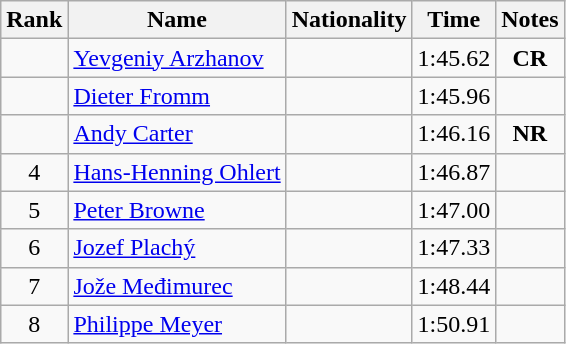<table class="wikitable sortable" style="text-align:center">
<tr>
<th>Rank</th>
<th>Name</th>
<th>Nationality</th>
<th>Time</th>
<th>Notes</th>
</tr>
<tr>
<td></td>
<td align=left><a href='#'>Yevgeniy Arzhanov</a></td>
<td align=left></td>
<td>1:45.62</td>
<td><strong>CR</strong></td>
</tr>
<tr>
<td></td>
<td align=left><a href='#'>Dieter Fromm</a></td>
<td align=left></td>
<td>1:45.96</td>
<td></td>
</tr>
<tr>
<td></td>
<td align=left><a href='#'>Andy Carter</a></td>
<td align=left></td>
<td>1:46.16</td>
<td><strong>NR</strong></td>
</tr>
<tr>
<td>4</td>
<td align=left><a href='#'>Hans-Henning Ohlert</a></td>
<td align=left></td>
<td>1:46.87</td>
<td></td>
</tr>
<tr>
<td>5</td>
<td align=left><a href='#'>Peter Browne</a></td>
<td align=left></td>
<td>1:47.00</td>
<td></td>
</tr>
<tr>
<td>6</td>
<td align=left><a href='#'>Jozef Plachý</a></td>
<td align=left></td>
<td>1:47.33</td>
<td></td>
</tr>
<tr>
<td>7</td>
<td align=left><a href='#'>Jože Međimurec</a></td>
<td align=left></td>
<td>1:48.44</td>
<td></td>
</tr>
<tr>
<td>8</td>
<td align=left><a href='#'>Philippe Meyer</a></td>
<td align=left></td>
<td>1:50.91</td>
<td></td>
</tr>
</table>
